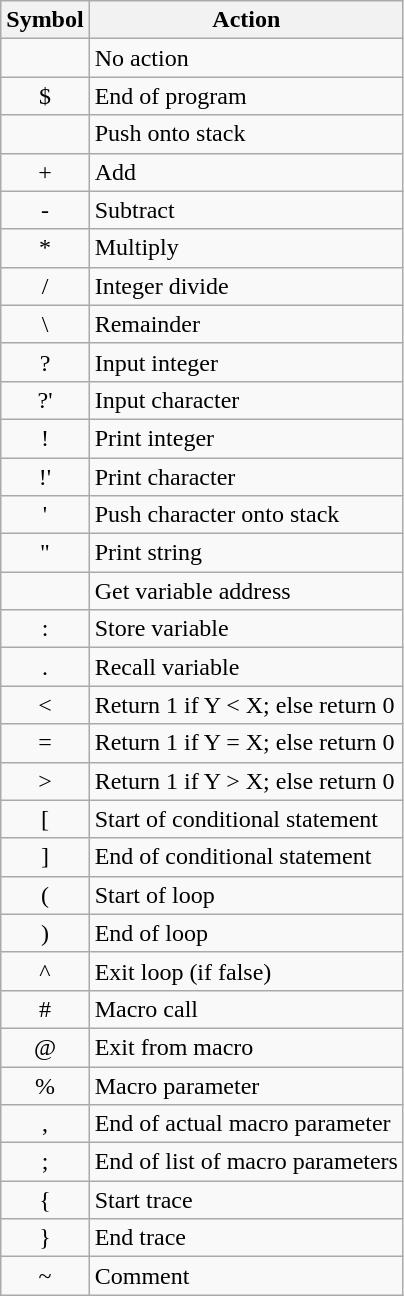<table class="wikitable">
<tr>
<th>Symbol</th>
<th>Action</th>
</tr>
<tr>
<td align="center"><space></td>
<td>No action</td>
</tr>
<tr>
<td align="center">$</td>
<td>End of program</td>
</tr>
<tr>
<td><number></td>
<td>Push <number> onto stack</td>
</tr>
<tr>
<td align="center">+</td>
<td>Add</td>
</tr>
<tr>
<td align="center">-</td>
<td>Subtract</td>
</tr>
<tr>
<td align="center">*</td>
<td>Multiply</td>
</tr>
<tr>
<td align="center">/</td>
<td>Integer divide</td>
</tr>
<tr>
<td align="center">\</td>
<td>Remainder</td>
</tr>
<tr>
<td align="center">?</td>
<td>Input integer</td>
</tr>
<tr>
<td align="center">?'</td>
<td>Input character</td>
</tr>
<tr>
<td align="center">!</td>
<td>Print integer</td>
</tr>
<tr>
<td align="center">!'</td>
<td>Print character</td>
</tr>
<tr>
<td align="center">'</td>
<td>Push character onto stack</td>
</tr>
<tr>
<td align="center">"</td>
<td>Print string</td>
</tr>
<tr>
<td align="center"><letter></td>
<td>Get variable address</td>
</tr>
<tr>
<td align="center">:</td>
<td>Store variable</td>
</tr>
<tr>
<td align="center">.</td>
<td>Recall variable</td>
</tr>
<tr>
<td align="center"><</td>
<td>Return 1 if Y < X; else return 0</td>
</tr>
<tr>
<td align="center">=</td>
<td>Return 1 if Y = X; else return 0</td>
</tr>
<tr>
<td align="center">></td>
<td>Return 1 if Y > X; else return 0</td>
</tr>
<tr>
<td align="center">[</td>
<td>Start of conditional statement</td>
</tr>
<tr>
<td align="center">]</td>
<td>End of conditional statement</td>
</tr>
<tr>
<td align="center">(</td>
<td>Start of loop</td>
</tr>
<tr>
<td align="center">)</td>
<td>End of loop</td>
</tr>
<tr>
<td align="center">^</td>
<td>Exit loop (if false)</td>
</tr>
<tr>
<td align="center">#</td>
<td>Macro call</td>
</tr>
<tr>
<td align="center">@</td>
<td>Exit from macro</td>
</tr>
<tr>
<td align="center">%</td>
<td>Macro parameter</td>
</tr>
<tr>
<td align="center">,</td>
<td>End of actual macro parameter</td>
</tr>
<tr>
<td align="center">;</td>
<td>End of list of macro parameters</td>
</tr>
<tr>
<td align="center">{</td>
<td>Start trace</td>
</tr>
<tr>
<td align="center">}</td>
<td>End trace</td>
</tr>
<tr>
<td align="center">~</td>
<td>Comment</td>
</tr>
</table>
